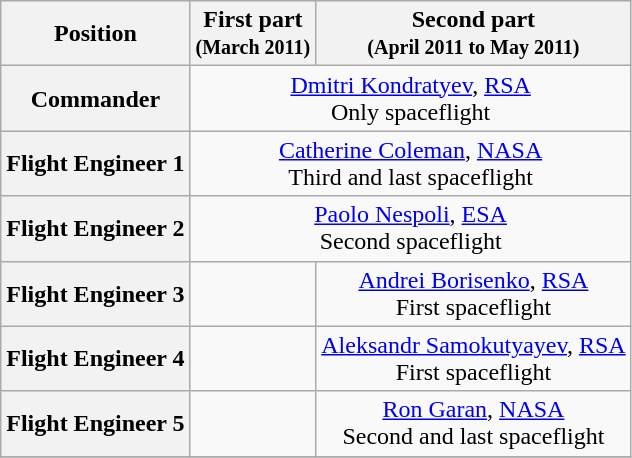<table class="wikitable">
<tr>
<th>Position</th>
<th>First part<br><small>(March 2011)</small></th>
<th>Second part<br><small>(April 2011 to May 2011)</small></th>
</tr>
<tr>
<th>Commander</th>
<td colspan=2 align=center> <a href='#'>Dmitri Kondratyev</a>, <a href='#'>RSA</a><br>Only spaceflight</td>
</tr>
<tr>
<th>Flight Engineer 1</th>
<td colspan=2 align=center> <a href='#'>Catherine Coleman</a>, <a href='#'>NASA</a><br>Third and last spaceflight</td>
</tr>
<tr>
<th>Flight Engineer 2</th>
<td colspan=2 align=center> <a href='#'>Paolo Nespoli</a>, <a href='#'>ESA</a><br>Second spaceflight</td>
</tr>
<tr>
<th>Flight Engineer 3</th>
<td></td>
<td colspan=1 align=center> <a href='#'>Andrei Borisenko</a>, <a href='#'>RSA</a><br>First spaceflight</td>
</tr>
<tr>
<th>Flight Engineer 4</th>
<td></td>
<td colspan=1 align=center> <a href='#'>Aleksandr Samokutyayev</a>, <a href='#'>RSA</a><br>First spaceflight</td>
</tr>
<tr>
<th>Flight Engineer 5</th>
<td></td>
<td colspan=1 align=center> <a href='#'>Ron Garan</a>, <a href='#'>NASA</a><br>Second and last spaceflight</td>
</tr>
<tr>
</tr>
</table>
